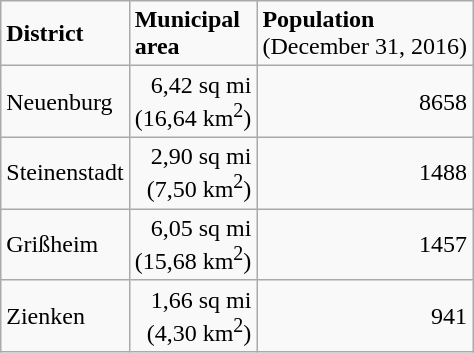<table class="wikitable">
<tr class="hintergrundfarbe5">
<td><strong>District</strong></td>
<td><strong>Municipal<br>area</strong></td>
<td><strong>Population</strong><br>(December 31, 2016)</td>
</tr>
<tr>
<td>Neuenburg</td>
<td style="text-align:right">6,42 sq mi<br>(16,64 km<sup>2</sup>)</td>
<td style="text-align:right">8658</td>
</tr>
<tr>
<td>Steinenstadt</td>
<td style="text-align:right">2,90 sq mi<br>(7,50 km<sup>2</sup>)</td>
<td style="text-align:right">1488</td>
</tr>
<tr>
<td>Grißheim</td>
<td style="text-align:right">6,05 sq mi<br>(15,68 km<sup>2</sup>)</td>
<td style="text-align:right">1457</td>
</tr>
<tr>
<td>Zienken</td>
<td style="text-align:right">1,66 sq mi<br>(4,30 km<sup>2</sup>)</td>
<td style="text-align:right">941</td>
</tr>
</table>
